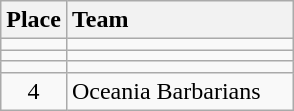<table class="wikitable" style="text-align:center; padding-bottom:0;">
<tr>
<th>Place</th>
<th style="width:9em; text-align:left;">Team</th>
</tr>
<tr>
<td></td>
<td align=left></td>
</tr>
<tr>
<td></td>
<td align=left></td>
</tr>
<tr>
<td></td>
<td align=left></td>
</tr>
<tr>
<td>4</td>
<td align=left>Oceania Barbarians</td>
</tr>
</table>
